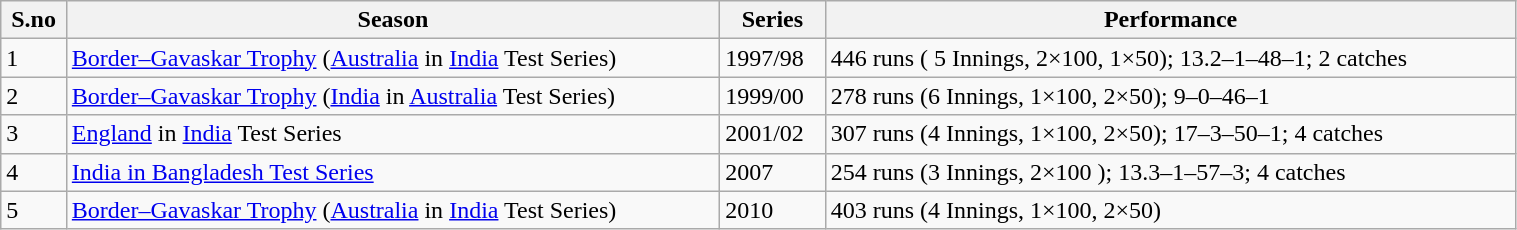<table class="wikitable" style="width:80%">
<tr>
<th>S.no</th>
<th>Season</th>
<th>Series</th>
<th>Performance</th>
</tr>
<tr>
<td>1</td>
<td><a href='#'>Border–Gavaskar Trophy</a> (<a href='#'>Australia</a> in <a href='#'>India</a> Test Series)</td>
<td>1997/98</td>
<td>446 runs ( 5 Innings, 2×100, 1×50); 13.2–1–48–1; 2 catches</td>
</tr>
<tr>
<td>2</td>
<td><a href='#'>Border–Gavaskar Trophy</a> (<a href='#'>India</a> in <a href='#'>Australia</a> Test Series)</td>
<td>1999/00</td>
<td>278 runs (6 Innings, 1×100, 2×50); 9–0–46–1</td>
</tr>
<tr>
<td>3</td>
<td><a href='#'>England</a> in <a href='#'>India</a> Test Series</td>
<td>2001/02</td>
<td>307 runs (4 Innings, 1×100, 2×50); 17–3–50–1; 4 catches</td>
</tr>
<tr>
<td>4</td>
<td><a href='#'>India in Bangladesh Test Series</a></td>
<td>2007</td>
<td>254 runs (3 Innings, 2×100 ); 13.3–1–57–3; 4 catches</td>
</tr>
<tr>
<td>5</td>
<td><a href='#'>Border–Gavaskar Trophy</a> (<a href='#'>Australia</a> in <a href='#'>India</a> Test Series)</td>
<td>2010</td>
<td>403 runs (4 Innings, 1×100, 2×50)</td>
</tr>
</table>
